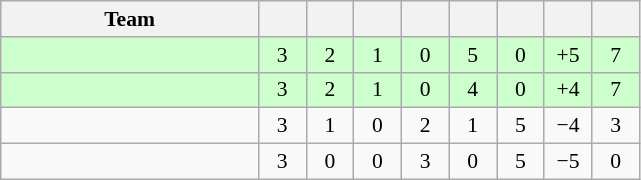<table class="wikitable" style="text-align: center; font-size: 90%;">
<tr>
<th width=165>Team</th>
<th width=25></th>
<th width=25></th>
<th width=25></th>
<th width=25></th>
<th width=25></th>
<th width=25></th>
<th width=25></th>
<th width=25></th>
</tr>
<tr style="background:#cfc;">
<td align="left"></td>
<td>3</td>
<td>2</td>
<td>1</td>
<td>0</td>
<td>5</td>
<td>0</td>
<td>+5</td>
<td>7</td>
</tr>
<tr style="background:#cfc;">
<td align="left"></td>
<td>3</td>
<td>2</td>
<td>1</td>
<td>0</td>
<td>4</td>
<td>0</td>
<td>+4</td>
<td>7</td>
</tr>
<tr>
<td align="left"></td>
<td>3</td>
<td>1</td>
<td>0</td>
<td>2</td>
<td>1</td>
<td>5</td>
<td>−4</td>
<td>3</td>
</tr>
<tr>
<td align="left"></td>
<td>3</td>
<td>0</td>
<td>0</td>
<td>3</td>
<td>0</td>
<td>5</td>
<td>−5</td>
<td>0</td>
</tr>
</table>
